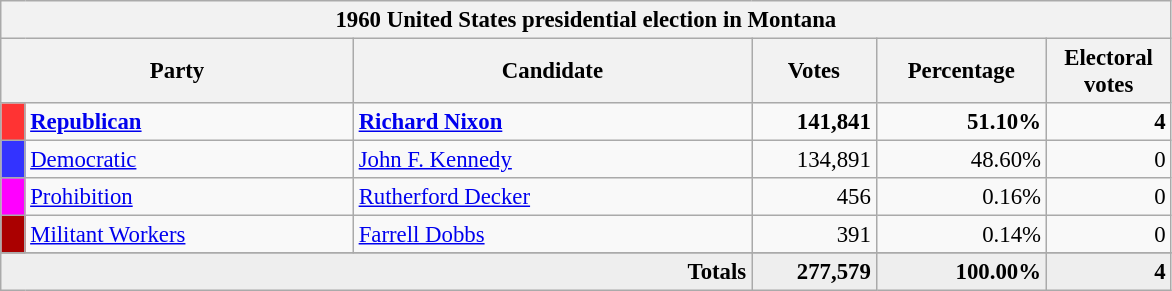<table class="wikitable" style="font-size: 95%;">
<tr>
<th colspan="6">1960 United States presidential election in Montana</th>
</tr>
<tr>
<th colspan="2" style="width: 15em">Party</th>
<th style="width: 17em">Candidate</th>
<th style="width: 5em">Votes</th>
<th style="width: 7em">Percentage</th>
<th style="width: 5em">Electoral votes</th>
</tr>
<tr>
<th style="background-color:#FF3333; width: 3px"></th>
<td style="width: 130px"><strong><a href='#'>Republican</a></strong></td>
<td><strong><a href='#'>Richard Nixon</a></strong></td>
<td align="right"><strong>141,841</strong></td>
<td align="right"><strong>51.10%</strong></td>
<td align="right"><strong>4</strong></td>
</tr>
<tr>
<th style="background-color:#3333FF; width: 3px"></th>
<td style="width: 130px"><a href='#'>Democratic</a></td>
<td><a href='#'>John F. Kennedy</a></td>
<td align="right">134,891</td>
<td align="right">48.60%</td>
<td align="right">0</td>
</tr>
<tr>
<th style="background-color:#FF00FF; width: 3px"></th>
<td style="width: 130px"><a href='#'>Prohibition</a></td>
<td><a href='#'>Rutherford Decker</a></td>
<td align="right">456</td>
<td align="right">0.16%</td>
<td align="right">0</td>
</tr>
<tr>
<th style="background-color:#aa0000; width: 3px"></th>
<td style="width: 130px"><a href='#'>Militant Workers</a></td>
<td><a href='#'>Farrell Dobbs</a></td>
<td align="right">391</td>
<td align="right">0.14%</td>
<td align="right">0</td>
</tr>
<tr>
</tr>
<tr bgcolor="#EEEEEE">
<td colspan="3" align="right"><strong>Totals</strong></td>
<td align="right"><strong>277,579</strong></td>
<td align="right"><strong>100.00%</strong></td>
<td align="right"><strong>4</strong></td>
</tr>
</table>
